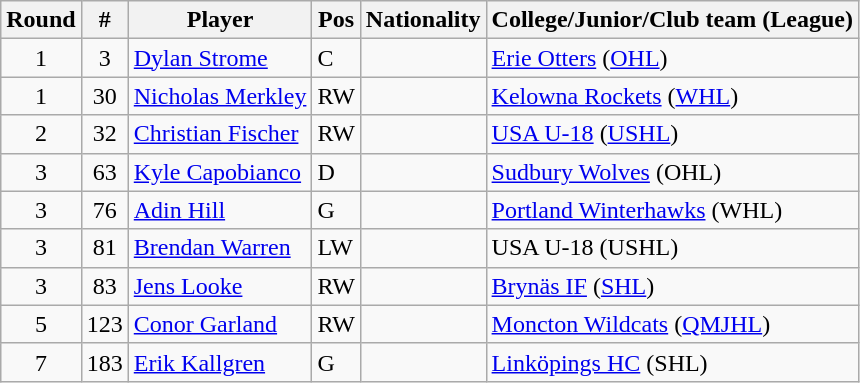<table class="wikitable">
<tr>
<th>Round</th>
<th>#</th>
<th>Player</th>
<th>Pos</th>
<th>Nationality</th>
<th>College/Junior/Club team (League)</th>
</tr>
<tr>
<td style="text-align:center">1</td>
<td style="text-align:center">3</td>
<td><a href='#'>Dylan Strome</a></td>
<td>C</td>
<td></td>
<td><a href='#'>Erie Otters</a> (<a href='#'>OHL</a>)</td>
</tr>
<tr>
<td style="text-align:center">1</td>
<td style="text-align:center">30</td>
<td><a href='#'>Nicholas Merkley</a></td>
<td>RW</td>
<td></td>
<td><a href='#'>Kelowna Rockets</a> (<a href='#'>WHL</a>)</td>
</tr>
<tr>
<td style="text-align:center">2</td>
<td style="text-align:center">32</td>
<td><a href='#'>Christian Fischer</a></td>
<td>RW</td>
<td></td>
<td><a href='#'>USA U-18</a> (<a href='#'>USHL</a>)</td>
</tr>
<tr>
<td style="text-align:center">3</td>
<td style="text-align:center">63</td>
<td><a href='#'>Kyle Capobianco</a></td>
<td>D</td>
<td></td>
<td><a href='#'>Sudbury Wolves</a> (OHL)</td>
</tr>
<tr>
<td style="text-align:center">3</td>
<td style="text-align:center">76</td>
<td><a href='#'>Adin Hill</a></td>
<td>G</td>
<td></td>
<td><a href='#'>Portland Winterhawks</a> (WHL)</td>
</tr>
<tr>
<td style="text-align:center">3</td>
<td style="text-align:center">81</td>
<td><a href='#'>Brendan Warren</a></td>
<td>LW</td>
<td></td>
<td>USA U-18 (USHL)</td>
</tr>
<tr>
<td style="text-align:center">3</td>
<td style="text-align:center">83</td>
<td><a href='#'>Jens Looke</a></td>
<td>RW</td>
<td></td>
<td><a href='#'>Brynäs IF</a> (<a href='#'>SHL</a>)</td>
</tr>
<tr>
<td style="text-align:center">5</td>
<td style="text-align:center">123</td>
<td><a href='#'>Conor Garland</a></td>
<td>RW</td>
<td></td>
<td><a href='#'>Moncton Wildcats</a> (<a href='#'>QMJHL</a>)</td>
</tr>
<tr>
<td style="text-align:center">7</td>
<td style="text-align:center">183</td>
<td><a href='#'>Erik Kallgren</a></td>
<td>G</td>
<td></td>
<td><a href='#'>Linköpings HC</a> (SHL)</td>
</tr>
</table>
